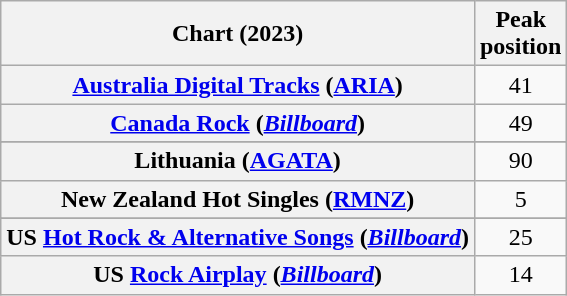<table class="wikitable sortable plainrowheaders" style="text-align:center">
<tr>
<th scope="col">Chart (2023)</th>
<th scope="col">Peak<br>position</th>
</tr>
<tr>
<th scope="row"><a href='#'>Australia Digital Tracks</a> (<a href='#'>ARIA</a>)</th>
<td>41</td>
</tr>
<tr>
<th scope="row"><a href='#'>Canada Rock</a> (<em><a href='#'>Billboard</a></em>)</th>
<td>49</td>
</tr>
<tr>
</tr>
<tr>
<th scope="row">Lithuania (<a href='#'>AGATA</a>)</th>
<td>90</td>
</tr>
<tr>
<th scope="row">New Zealand Hot Singles (<a href='#'>RMNZ</a>)</th>
<td>5</td>
</tr>
<tr>
</tr>
<tr>
</tr>
<tr>
<th scope="row">US <a href='#'>Hot Rock & Alternative Songs</a> (<em><a href='#'>Billboard</a></em>)</th>
<td>25</td>
</tr>
<tr>
<th scope="row">US <a href='#'>Rock Airplay</a> (<em><a href='#'>Billboard</a></em>)</th>
<td>14</td>
</tr>
</table>
